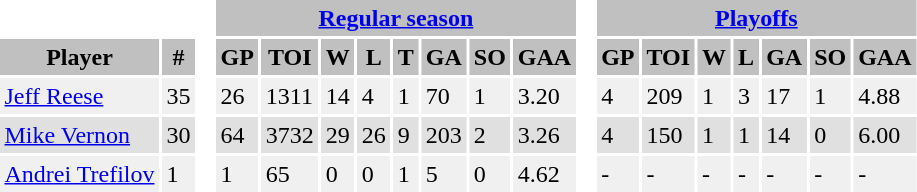<table BORDER="0" CELLPADDING="3" CELLSPACING="2" ID="Table1">
<tr ALIGN="center" bgcolor="#c0c0c0">
<th ALIGN="center" colspan="2" bgcolor="#ffffff"> </th>
<th ALIGN="center" rowspan="99" bgcolor="#ffffff"> </th>
<th ALIGN="center" colspan="8"><a href='#'>Regular season</a></th>
<th ALIGN="center" rowspan="99" bgcolor="#ffffff"> </th>
<th ALIGN="center" colspan="7"><a href='#'>Playoffs</a></th>
</tr>
<tr ALIGN="center" bgcolor="#c0c0c0">
<th ALIGN="center">Player</th>
<th ALIGN="center">#</th>
<th ALIGN="center">GP</th>
<th ALIGN="center">TOI</th>
<th ALIGN="center">W</th>
<th ALIGN="center">L</th>
<th ALIGN="center">T</th>
<th ALIGN="center">GA</th>
<th ALIGN="center">SO</th>
<th ALIGN="center">GAA</th>
<th ALIGN="center">GP</th>
<th ALIGN="center">TOI</th>
<th ALIGN="center">W</th>
<th ALIGN="center">L</th>
<th ALIGN="center">GA</th>
<th ALIGN="center">SO</th>
<th ALIGN="center">GAA</th>
</tr>
<tr bgcolor="#f0f0f0">
<td><a href='#'>Jeff Reese</a></td>
<td>35</td>
<td>26</td>
<td>1311</td>
<td>14</td>
<td>4</td>
<td>1</td>
<td>70</td>
<td>1</td>
<td>3.20</td>
<td>4</td>
<td>209</td>
<td>1</td>
<td>3</td>
<td>17</td>
<td>1</td>
<td>4.88</td>
</tr>
<tr bgcolor="#e0e0e0">
<td><a href='#'>Mike Vernon</a></td>
<td>30</td>
<td>64</td>
<td>3732</td>
<td>29</td>
<td>26</td>
<td>9</td>
<td>203</td>
<td>2</td>
<td>3.26</td>
<td>4</td>
<td>150</td>
<td>1</td>
<td>1</td>
<td>14</td>
<td>0</td>
<td>6.00</td>
</tr>
<tr bgcolor="#f0f0f0">
<td><a href='#'>Andrei Trefilov</a></td>
<td>1</td>
<td>1</td>
<td>65</td>
<td>0</td>
<td>0</td>
<td>1</td>
<td>5</td>
<td>0</td>
<td>4.62</td>
<td>-</td>
<td>-</td>
<td>-</td>
<td>-</td>
<td>-</td>
<td>-</td>
<td>-</td>
</tr>
</table>
